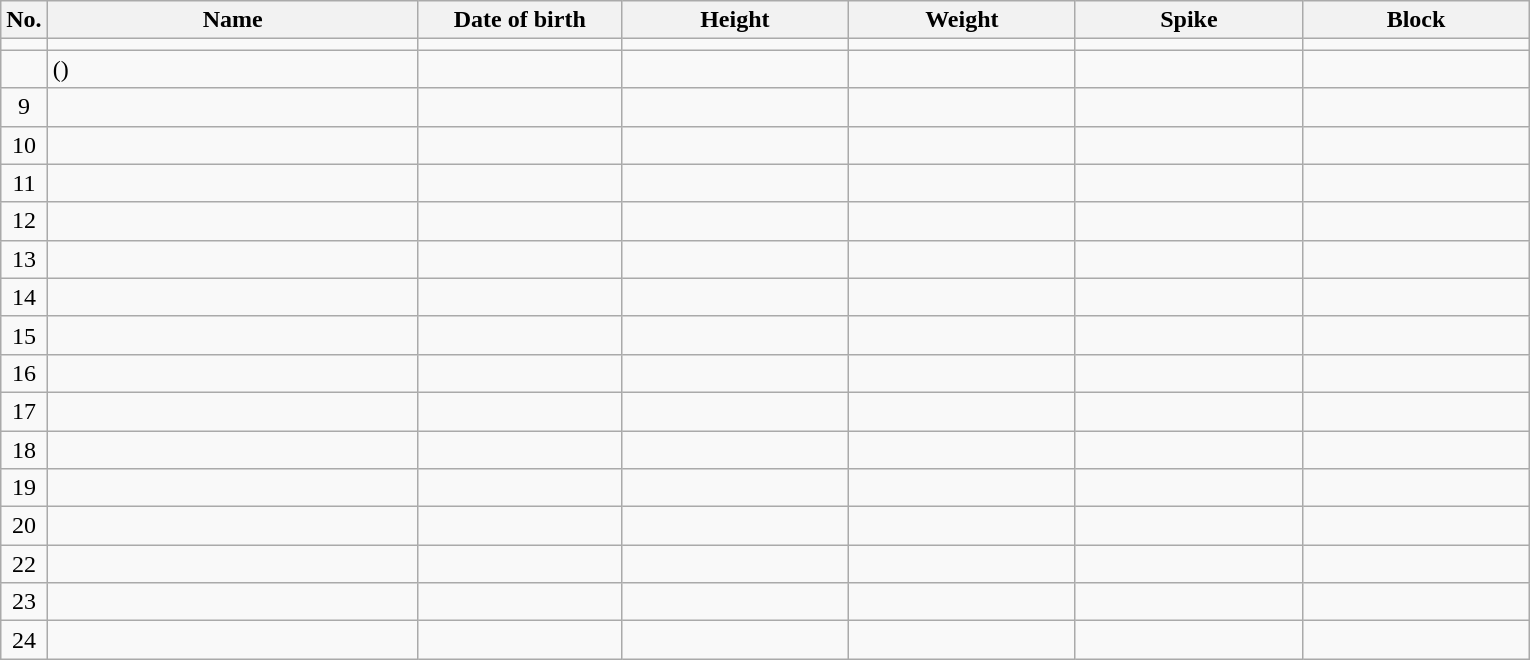<table class="wikitable sortable" style="font-size:100%; text-align:center;">
<tr>
<th>No.</th>
<th style="width:15em">Name</th>
<th style="width:8em">Date of birth</th>
<th style="width:9em">Height</th>
<th style="width:9em">Weight</th>
<th style="width:9em">Spike</th>
<th style="width:9em">Block</th>
</tr>
<tr>
<td></td>
<td align=left> </td>
<td align=right></td>
<td></td>
<td></td>
<td></td>
<td></td>
</tr>
<tr>
<td></td>
<td align=left>  ()</td>
<td align=right></td>
<td></td>
<td></td>
<td></td>
<td></td>
</tr>
<tr>
<td>9</td>
<td align=left> </td>
<td align=right></td>
<td></td>
<td></td>
<td></td>
<td></td>
</tr>
<tr>
<td>10</td>
<td align=left> </td>
<td align=right></td>
<td></td>
<td></td>
<td></td>
<td></td>
</tr>
<tr>
<td>11</td>
<td align=left> </td>
<td align=right></td>
<td></td>
<td></td>
<td></td>
<td></td>
</tr>
<tr>
<td>12</td>
<td align=left> </td>
<td align=right></td>
<td></td>
<td></td>
<td></td>
<td></td>
</tr>
<tr>
<td>13</td>
<td align=left> </td>
<td align=right></td>
<td></td>
<td></td>
<td></td>
<td></td>
</tr>
<tr>
<td>14</td>
<td align=left> </td>
<td align=right></td>
<td></td>
<td></td>
<td></td>
<td></td>
</tr>
<tr>
<td>15</td>
<td align=left> </td>
<td align=right></td>
<td></td>
<td></td>
<td></td>
<td></td>
</tr>
<tr>
<td>16</td>
<td align=left> </td>
<td align=right></td>
<td></td>
<td></td>
<td></td>
<td></td>
</tr>
<tr>
<td>17</td>
<td align=left> </td>
<td align=right></td>
<td></td>
<td></td>
<td></td>
<td></td>
</tr>
<tr>
<td>18</td>
<td align=left> </td>
<td align=right></td>
<td></td>
<td></td>
<td></td>
<td></td>
</tr>
<tr>
<td>19</td>
<td align=left> </td>
<td align=right></td>
<td></td>
<td></td>
<td></td>
<td></td>
</tr>
<tr>
<td>20</td>
<td align=left> </td>
<td align=right></td>
<td></td>
<td></td>
<td></td>
<td></td>
</tr>
<tr>
<td>22</td>
<td align=left> </td>
<td align=right></td>
<td></td>
<td></td>
<td></td>
<td></td>
</tr>
<tr>
<td>23</td>
<td align=left> </td>
<td align=right></td>
<td></td>
<td></td>
<td></td>
<td></td>
</tr>
<tr>
<td>24</td>
<td align=left> </td>
<td align=right></td>
<td></td>
<td></td>
<td></td>
<td></td>
</tr>
</table>
